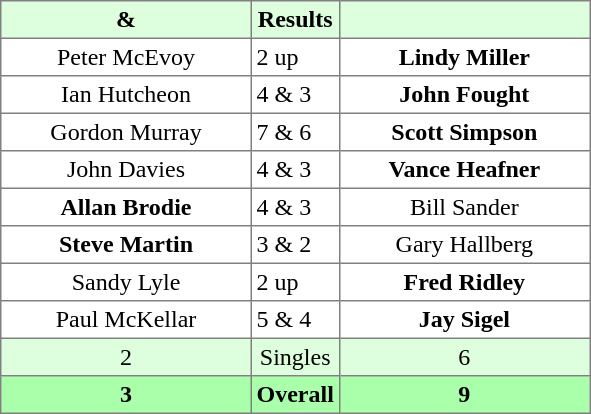<table border="1" cellpadding="3" style="border-collapse: collapse; text-align:center;">
<tr style="background:#ddffdd;">
<th width=160> & </th>
<th>Results</th>
<th width=160></th>
</tr>
<tr>
<td>Peter McEvoy</td>
<td align=left> 2 up</td>
<td><strong>Lindy Miller</strong></td>
</tr>
<tr>
<td>Ian Hutcheon</td>
<td align=left> 4 & 3</td>
<td><strong>John Fought</strong></td>
</tr>
<tr>
<td>Gordon Murray</td>
<td align=left> 7 & 6</td>
<td><strong>Scott Simpson</strong></td>
</tr>
<tr>
<td>John Davies</td>
<td align=left> 4 & 3</td>
<td><strong>Vance Heafner</strong></td>
</tr>
<tr>
<td><strong>Allan Brodie</strong></td>
<td align=left> 4 & 3</td>
<td>Bill Sander</td>
</tr>
<tr>
<td><strong>Steve Martin</strong></td>
<td align=left> 3 & 2</td>
<td>Gary Hallberg</td>
</tr>
<tr>
<td>Sandy Lyle</td>
<td align=left> 2 up</td>
<td><strong>Fred Ridley</strong></td>
</tr>
<tr>
<td>Paul McKellar</td>
<td align=left> 5 & 4</td>
<td><strong>Jay Sigel</strong></td>
</tr>
<tr style="background:#ddffdd;">
<td>2</td>
<td>Singles</td>
<td>6</td>
</tr>
<tr style="background:#aaffaa;">
<th>3</th>
<th>Overall</th>
<th>9</th>
</tr>
</table>
